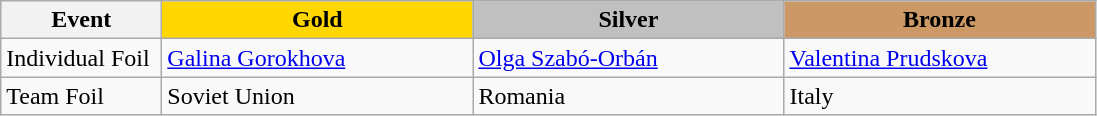<table class="wikitable">
<tr>
<th width="100">Event</th>
<th style="background-color:gold;" width="200"> Gold</th>
<th style="background-color:silver;" width="200"> Silver</th>
<th style="background-color:#CC9966;" width="200"> Bronze</th>
</tr>
<tr>
<td>Individual Foil</td>
<td> <a href='#'>Galina Gorokhova</a></td>
<td> <a href='#'>Olga Szabó-Orbán</a></td>
<td> <a href='#'>Valentina Prudskova</a></td>
</tr>
<tr>
<td>Team Foil</td>
<td> Soviet Union</td>
<td> Romania</td>
<td> Italy</td>
</tr>
</table>
